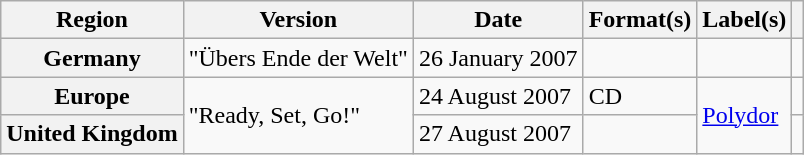<table class="wikitable plainrowheaders">
<tr>
<th scope="col">Region</th>
<th scope="col">Version</th>
<th scope="col">Date</th>
<th scope="col">Format(s)</th>
<th scope="col">Label(s)</th>
<th scope="col"></th>
</tr>
<tr>
<th scope="row">Germany</th>
<td>"Übers Ende der Welt"</td>
<td>26 January 2007</td>
<td></td>
<td></td>
<td></td>
</tr>
<tr>
<th scope="row">Europe</th>
<td rowspan="2">"Ready, Set, Go!"</td>
<td>24 August 2007</td>
<td>CD</td>
<td rowspan="2"><a href='#'>Polydor</a></td>
<td></td>
</tr>
<tr>
<th scope="row">United Kingdom</th>
<td>27 August 2007</td>
<td></td>
<td></td>
</tr>
</table>
